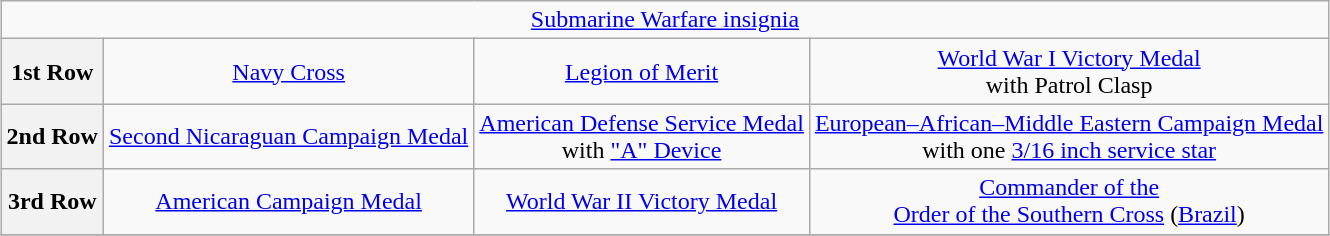<table class="wikitable" style="margin:1em auto; text-align:center;">
<tr>
<td colspan="14"><a href='#'>Submarine Warfare insignia</a></td>
</tr>
<tr>
<th>1st Row</th>
<td colspan="4"><a href='#'>Navy Cross</a></td>
<td colspan="4"><a href='#'>Legion of Merit</a></td>
<td colspan="4"><a href='#'>World War I Victory Medal</a> <br>with Patrol Clasp</td>
</tr>
<tr>
<th>2nd Row</th>
<td colspan="4"><a href='#'>Second Nicaraguan Campaign Medal</a></td>
<td colspan="4"><a href='#'>American Defense Service Medal</a><br> with <a href='#'>"A" Device</a></td>
<td colspan="4"><a href='#'>European–African–Middle Eastern Campaign Medal</a> <br>with one <a href='#'>3/16 inch service star</a></td>
</tr>
<tr>
<th>3rd Row</th>
<td colspan="4"><a href='#'>American Campaign Medal</a></td>
<td colspan="4"><a href='#'>World War II Victory Medal</a></td>
<td colspan="4"><a href='#'>Commander of the <br>Order of the Southern Cross</a> (<a href='#'>Brazil</a>)</td>
</tr>
<tr>
</tr>
</table>
